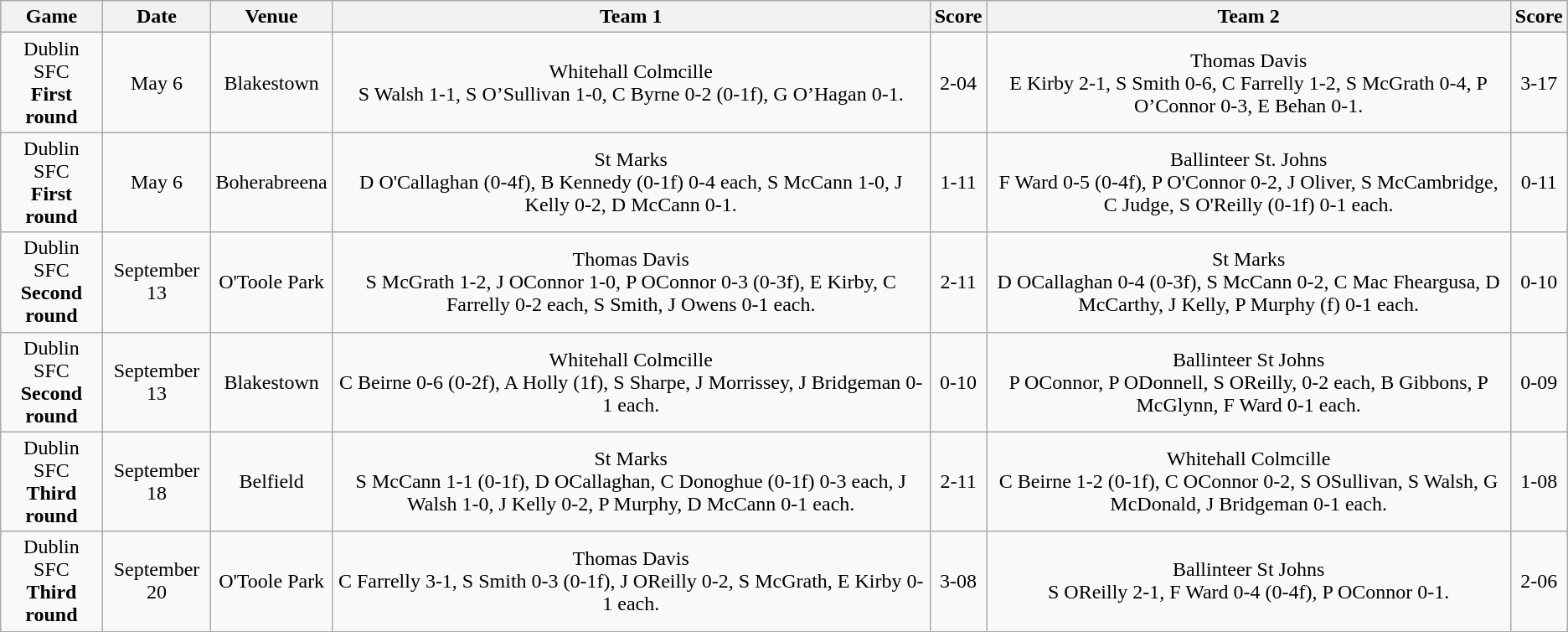<table class="wikitable">
<tr>
<th>Game</th>
<th>Date</th>
<th>Venue</th>
<th>Team 1</th>
<th>Score</th>
<th>Team 2</th>
<th>Score</th>
</tr>
<tr style="text-align:center;">
<td>Dublin SFC<br><strong>First round</strong></td>
<td>May 6</td>
<td>Blakestown</td>
<td>Whitehall Colmcille<br>S Walsh 1-1, S O’Sullivan 1-0, C Byrne 0-2 (0-1f), G O’Hagan 0-1.</td>
<td>2-04</td>
<td>Thomas Davis<br>E Kirby 2-1, S Smith 0-6, C Farrelly 1-2, S McGrath 0-4, P O’Connor 0-3, E Behan 0-1.</td>
<td>3-17</td>
</tr>
<tr style="text-align:center;">
<td>Dublin SFC<br><strong>First round</strong></td>
<td>May 6</td>
<td>Boherabreena</td>
<td>St Marks<br>D O'Callaghan (0-4f), B Kennedy (0-1f) 0-4 each, S McCann 1-0, J Kelly 0-2, D McCann 0-1.</td>
<td>1-11</td>
<td>Ballinteer St. Johns<br>F Ward 0-5 (0-4f), P O'Connor 0-2, J Oliver, S McCambridge, C Judge, S O'Reilly (0-1f) 0-1 each.</td>
<td>0-11</td>
</tr>
<tr style="text-align:center;">
<td>Dublin SFC<br><strong>Second round</strong></td>
<td>September 13</td>
<td>O'Toole Park</td>
<td>Thomas Davis<br>S McGrath 1-2, J OConnor 1-0, P OConnor 0-3 (0-3f), E Kirby, C Farrelly 0-2 each, S Smith, J Owens 0-1 each.</td>
<td>2-11</td>
<td>St Marks<br>D OCallaghan 0-4 (0-3f), S McCann 0-2, C Mac Fheargusa, D McCarthy, J Kelly, P Murphy (f) 0-1 each.</td>
<td>0-10</td>
</tr>
<tr style="text-align:center;">
<td>Dublin SFC<br><strong>Second round</strong></td>
<td>September 13</td>
<td>Blakestown</td>
<td>Whitehall Colmcille<br>C Beirne 0-6 (0-2f), A Holly (1f), S Sharpe, J Morrissey, J Bridgeman 0-1 each.</td>
<td>0-10</td>
<td>Ballinteer St Johns<br>P OConnor, P ODonnell, S OReilly, 0-2 each, B Gibbons, P McGlynn, F Ward 0-1 each.</td>
<td>0-09</td>
</tr>
<tr style="text-align:center;">
<td>Dublin SFC<br><strong>Third round</strong></td>
<td>September 18</td>
<td>Belfield</td>
<td>St Marks<br>S McCann 1-1 (0-1f), D OCallaghan, C Donoghue (0-1f) 0-3 each, J Walsh 1-0, J Kelly 0-2, P Murphy, D McCann 0-1 each.</td>
<td>2-11</td>
<td>Whitehall Colmcille<br>C Beirne 1-2 (0-1f), C OConnor 0-2, S OSullivan, S Walsh, G McDonald, J Bridgeman 0-1 each.</td>
<td>1-08</td>
</tr>
<tr style="text-align:center;">
<td>Dublin SFC<br><strong>Third round</strong></td>
<td>September 20</td>
<td>O'Toole Park</td>
<td>Thomas Davis<br>C Farrelly 3-1, S Smith 0-3 (0-1f), J OReilly 0-2, S McGrath, E Kirby 0-1 each.</td>
<td>3-08</td>
<td>Ballinteer St Johns<br>S OReilly 2-1, F Ward 0-4 (0-4f), P OConnor 0-1.</td>
<td>2-06</td>
</tr>
</table>
